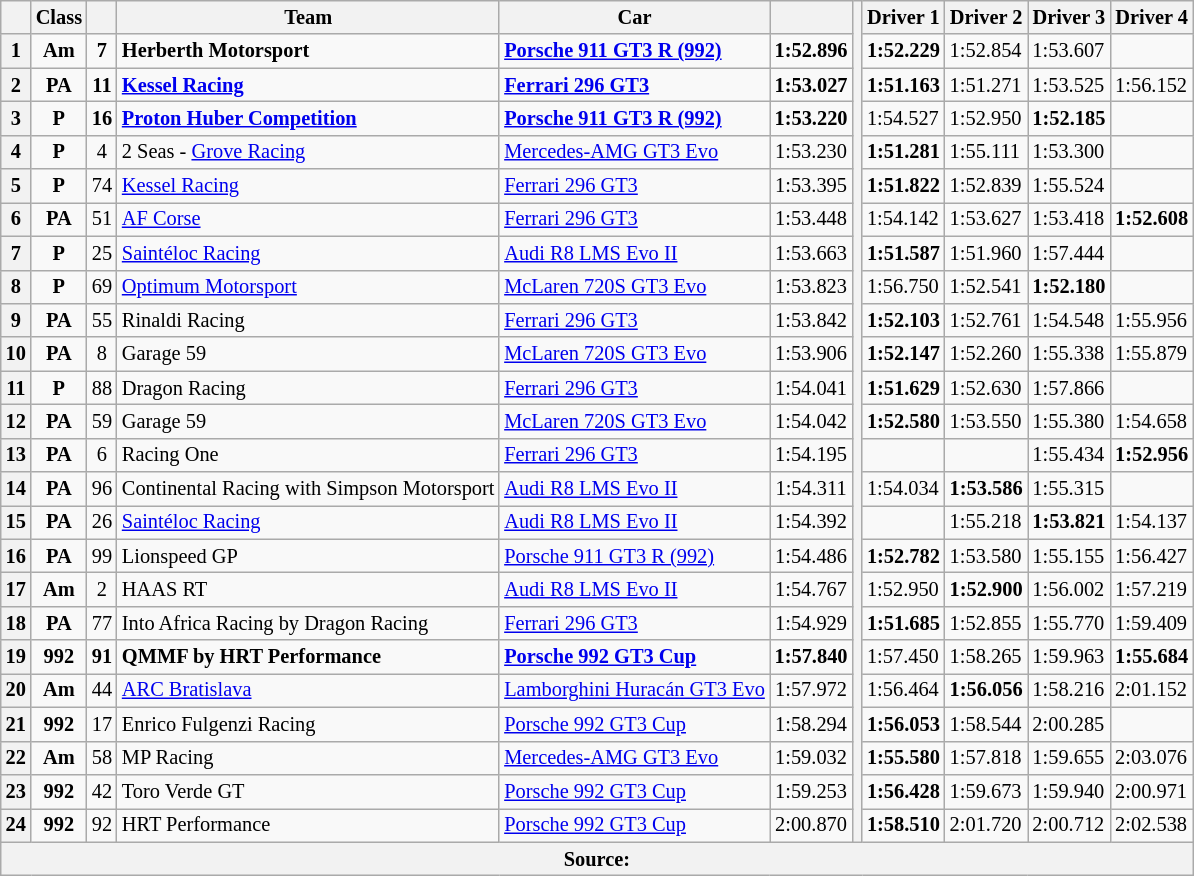<table class="wikitable" style="font-size: 85%">
<tr>
<th></th>
<th scope="col">Class</th>
<th></th>
<th>Team</th>
<th>Car</th>
<th></th>
<th rowspan="25"></th>
<th>Driver 1</th>
<th>Driver 2</th>
<th>Driver 3</th>
<th>Driver 4</th>
</tr>
<tr>
<th>1</th>
<td align="center"><strong><span>Am</span></strong></td>
<td align="center"><strong>7</strong></td>
<td><strong> Herberth Motorsport</strong></td>
<td><strong><a href='#'>Porsche 911 GT3 R (992)</a></strong></td>
<td align="center"><strong>1:52.896</strong></td>
<td><strong>1:52.229</strong></td>
<td>1:52.854</td>
<td>1:53.607</td>
<td></td>
</tr>
<tr>
<th>2</th>
<td align="center"><strong><span>PA</span></strong></td>
<td align="center"><strong>11</strong></td>
<td><strong> <a href='#'>Kessel Racing</a></strong></td>
<td><strong><a href='#'>Ferrari 296 GT3</a></strong></td>
<td align="center"><strong>1:53.027</strong></td>
<td><strong>1:51.163</strong></td>
<td>1:51.271</td>
<td>1:53.525</td>
<td>1:56.152</td>
</tr>
<tr>
<th>3</th>
<td align="center"><strong><span>P</span></strong></td>
<td align="center"><strong>16</strong></td>
<td><strong> <a href='#'>Proton Huber Competition</a></strong></td>
<td><strong><a href='#'>Porsche 911 GT3 R (992)</a></strong></td>
<td align="center"><strong>1:53.220</strong></td>
<td>1:54.527</td>
<td>1:52.950</td>
<td><strong>1:52.185</strong></td>
<td></td>
</tr>
<tr>
<th>4</th>
<td align="center"><strong><span>P</span></strong></td>
<td align="center">4</td>
<td> 2 Seas - <a href='#'>Grove Racing</a></td>
<td><a href='#'>Mercedes-AMG GT3 Evo</a></td>
<td align="center">1:53.230</td>
<td><strong>1:51.281</strong></td>
<td>1:55.111</td>
<td>1:53.300</td>
<td></td>
</tr>
<tr>
<th>5</th>
<td align="center"><strong><span>P</span></strong></td>
<td align="center">74</td>
<td> <a href='#'>Kessel Racing</a></td>
<td><a href='#'>Ferrari 296 GT3</a></td>
<td align="center">1:53.395</td>
<td><strong>1:51.822</strong></td>
<td>1:52.839</td>
<td>1:55.524</td>
<td></td>
</tr>
<tr>
<th>6</th>
<td align="center"><strong><span>PA</span></strong></td>
<td align="center">51</td>
<td> <a href='#'>AF Corse</a></td>
<td><a href='#'>Ferrari 296 GT3</a></td>
<td align="center">1:53.448</td>
<td>1:54.142</td>
<td>1:53.627</td>
<td>1:53.418</td>
<td><strong>1:52.608</strong></td>
</tr>
<tr>
<th>7</th>
<td align="center"><strong><span>P</span></strong></td>
<td align="center">25</td>
<td> <a href='#'>Saintéloc Racing</a></td>
<td><a href='#'>Audi R8 LMS Evo II</a></td>
<td align="center">1:53.663</td>
<td><strong>1:51.587</strong></td>
<td>1:51.960</td>
<td>1:57.444</td>
<td></td>
</tr>
<tr>
<th>8</th>
<td align="center"><strong><span>P</span></strong></td>
<td align="center">69</td>
<td> <a href='#'>Optimum Motorsport</a></td>
<td><a href='#'>McLaren 720S GT3 Evo</a></td>
<td align="center">1:53.823</td>
<td>1:56.750</td>
<td>1:52.541</td>
<td><strong>1:52.180</strong></td>
<td></td>
</tr>
<tr>
<th>9</th>
<td align="center"><strong><span>PA</span></strong></td>
<td align="center">55</td>
<td> Rinaldi Racing</td>
<td><a href='#'>Ferrari 296 GT3</a></td>
<td align="center">1:53.842</td>
<td><strong>1:52.103</strong></td>
<td>1:52.761</td>
<td>1:54.548</td>
<td>1:55.956</td>
</tr>
<tr>
<th>10</th>
<td align="center"><strong><span>PA</span></strong></td>
<td align="center">8</td>
<td> Garage 59</td>
<td><a href='#'>McLaren 720S GT3 Evo</a></td>
<td align="center">1:53.906</td>
<td><strong>1:52.147</strong></td>
<td>1:52.260</td>
<td>1:55.338</td>
<td>1:55.879</td>
</tr>
<tr>
<th>11</th>
<td align="center"><strong><span>P</span></strong></td>
<td align="center">88</td>
<td> Dragon Racing</td>
<td><a href='#'>Ferrari 296 GT3</a></td>
<td align="center">1:54.041</td>
<td><strong>1:51.629</strong></td>
<td>1:52.630</td>
<td>1:57.866</td>
<td></td>
</tr>
<tr>
<th>12</th>
<td align="center"><strong><span>PA</span></strong></td>
<td align="center">59</td>
<td> Garage 59</td>
<td><a href='#'>McLaren 720S GT3 Evo</a></td>
<td align="center">1:54.042</td>
<td><strong>1:52.580</strong></td>
<td>1:53.550</td>
<td>1:55.380</td>
<td>1:54.658</td>
</tr>
<tr>
<th>13</th>
<td align="center"><strong><span>PA</span></strong></td>
<td align="center">6</td>
<td> Racing One</td>
<td><a href='#'>Ferrari 296 GT3</a></td>
<td align="center">1:54.195</td>
<td></td>
<td></td>
<td>1:55.434</td>
<td><strong>1:52.956</strong></td>
</tr>
<tr>
<th>14</th>
<td align="center"><strong><span>PA</span></strong></td>
<td align="center">96</td>
<td> Continental Racing with Simpson Motorsport</td>
<td><a href='#'>Audi R8 LMS Evo II</a></td>
<td align="center">1:54.311</td>
<td>1:54.034</td>
<td><strong>1:53.586</strong></td>
<td>1:55.315</td>
<td></td>
</tr>
<tr>
<th>15</th>
<td align="center"><strong><span>PA</span></strong></td>
<td align="center">26</td>
<td> <a href='#'>Saintéloc Racing</a></td>
<td><a href='#'>Audi R8 LMS Evo II</a></td>
<td align="center">1:54.392</td>
<td></td>
<td>1:55.218</td>
<td><strong>1:53.821</strong></td>
<td>1:54.137</td>
</tr>
<tr>
<th>16</th>
<td align="center"><strong><span>PA</span></strong></td>
<td align="center">99</td>
<td> Lionspeed GP</td>
<td><a href='#'>Porsche 911 GT3 R (992)</a></td>
<td align="center">1:54.486</td>
<td><strong>1:52.782</strong></td>
<td>1:53.580</td>
<td>1:55.155</td>
<td>1:56.427</td>
</tr>
<tr>
<th>17</th>
<td align="center"><strong><span>Am</span></strong></td>
<td align="center">2</td>
<td> HAAS RT</td>
<td><a href='#'>Audi R8 LMS Evo II</a></td>
<td align="center">1:54.767</td>
<td>1:52.950</td>
<td><strong>1:52.900</strong></td>
<td>1:56.002</td>
<td>1:57.219</td>
</tr>
<tr>
<th>18</th>
<td align="center"><strong><span>PA</span></strong></td>
<td align="center">77</td>
<td> Into Africa Racing by Dragon Racing</td>
<td><a href='#'>Ferrari 296 GT3</a></td>
<td align="center">1:54.929</td>
<td><strong>1:51.685</strong></td>
<td>1:52.855</td>
<td>1:55.770</td>
<td>1:59.409</td>
</tr>
<tr>
<th>19</th>
<td align="center"><strong><span>992</span></strong></td>
<td align="center"><strong>91</strong></td>
<td><strong> QMMF by HRT Performance</strong></td>
<td><strong><a href='#'>Porsche 992 GT3 Cup</a></strong></td>
<td align="center"><strong>1:57.840</strong></td>
<td>1:57.450</td>
<td>1:58.265</td>
<td>1:59.963</td>
<td><strong>1:55.684</strong></td>
</tr>
<tr>
<th>20</th>
<td align="center"><strong><span>Am</span></strong></td>
<td align="center">44</td>
<td> <a href='#'>ARC Bratislava</a></td>
<td><a href='#'>Lamborghini Huracán GT3 Evo</a></td>
<td align="center">1:57.972</td>
<td>1:56.464</td>
<td><strong>1:56.056</strong></td>
<td>1:58.216</td>
<td>2:01.152</td>
</tr>
<tr>
<th>21</th>
<td align="center"><strong><span>992</span></strong></td>
<td align="center">17</td>
<td> Enrico Fulgenzi Racing</td>
<td><a href='#'>Porsche 992 GT3 Cup</a></td>
<td align="center">1:58.294</td>
<td><strong>1:56.053</strong></td>
<td>1:58.544</td>
<td>2:00.285</td>
<td></td>
</tr>
<tr>
<th>22</th>
<td align="center"><strong><span>Am</span></strong></td>
<td align="center">58</td>
<td> MP Racing</td>
<td><a href='#'>Mercedes-AMG GT3 Evo</a></td>
<td align="center">1:59.032</td>
<td><strong>1:55.580</strong></td>
<td>1:57.818</td>
<td>1:59.655</td>
<td>2:03.076</td>
</tr>
<tr>
<th>23</th>
<td align="center"><strong><span>992</span></strong></td>
<td align="center">42</td>
<td> Toro Verde GT</td>
<td><a href='#'>Porsche 992 GT3 Cup</a></td>
<td align="center">1:59.253</td>
<td><strong>1:56.428</strong></td>
<td>1:59.673</td>
<td>1:59.940</td>
<td>2:00.971</td>
</tr>
<tr>
<th>24</th>
<td align="center"><strong><span>992</span></strong></td>
<td align="center">92</td>
<td> HRT Performance</td>
<td><a href='#'>Porsche 992 GT3 Cup</a></td>
<td align="center">2:00.870</td>
<td><strong>1:58.510</strong></td>
<td>2:01.720</td>
<td>2:00.712</td>
<td>2:02.538</td>
</tr>
<tr>
<th colspan="11">Source:</th>
</tr>
</table>
